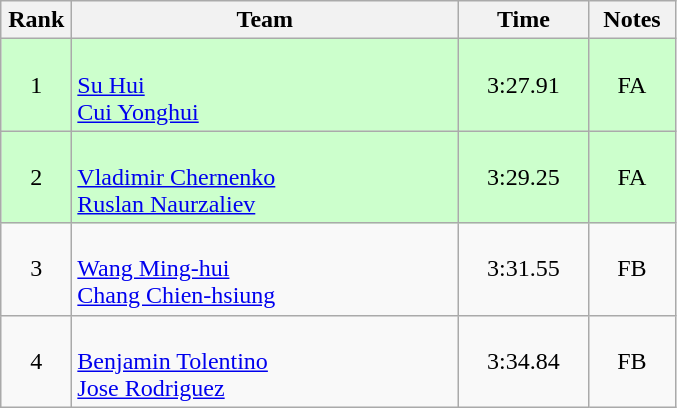<table class=wikitable style="text-align:center">
<tr>
<th width=40>Rank</th>
<th width=250>Team</th>
<th width=80>Time</th>
<th width=50>Notes</th>
</tr>
<tr bgcolor="ccffcc">
<td>1</td>
<td align=left><br><a href='#'>Su Hui</a><br><a href='#'>Cui Yonghui</a></td>
<td>3:27.91</td>
<td>FA</td>
</tr>
<tr bgcolor="ccffcc">
<td>2</td>
<td align=left><br><a href='#'>Vladimir Chernenko</a><br><a href='#'>Ruslan Naurzaliev</a></td>
<td>3:29.25</td>
<td>FA</td>
</tr>
<tr>
<td>3</td>
<td align=left><br><a href='#'>Wang Ming-hui</a><br><a href='#'>Chang Chien-hsiung</a></td>
<td>3:31.55</td>
<td>FB</td>
</tr>
<tr>
<td>4</td>
<td align=left><br><a href='#'>Benjamin Tolentino</a><br><a href='#'>Jose Rodriguez</a></td>
<td>3:34.84</td>
<td>FB</td>
</tr>
</table>
